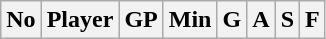<table class="wikitable" border="1">
<tr>
<th><strong>No</strong></th>
<th><strong>Player</strong></th>
<th><strong>GP</strong></th>
<th><strong>Min</strong></th>
<th><strong>G</strong></th>
<th><strong>A</strong></th>
<th><strong>S</strong></th>
<th><strong>F</strong></th>
</tr>
</table>
